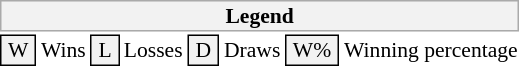<table class="toccolours" style="font-size: 90%; white-space: nowrap;">
<tr>
<th colspan="14" style="background-color: #F2F2F2; border: 1px solid #AAAAAA;">Legend</th>
</tr>
<tr>
<td style="background-color: #F2F2F2; border: 1px solid black"> W </td>
<td>Wins</td>
<td style="background-color: #F2F2F2; border: 1px solid black"> L </td>
<td>Losses</td>
<td style="background-color: #F2F2F2; border: 1px solid black;"> D </td>
<td>Draws</td>
<td style="background-color: #F2F2F2; border: 1px solid black;"> W% </td>
<td>Winning percentage</td>
</tr>
<tr>
</tr>
</table>
